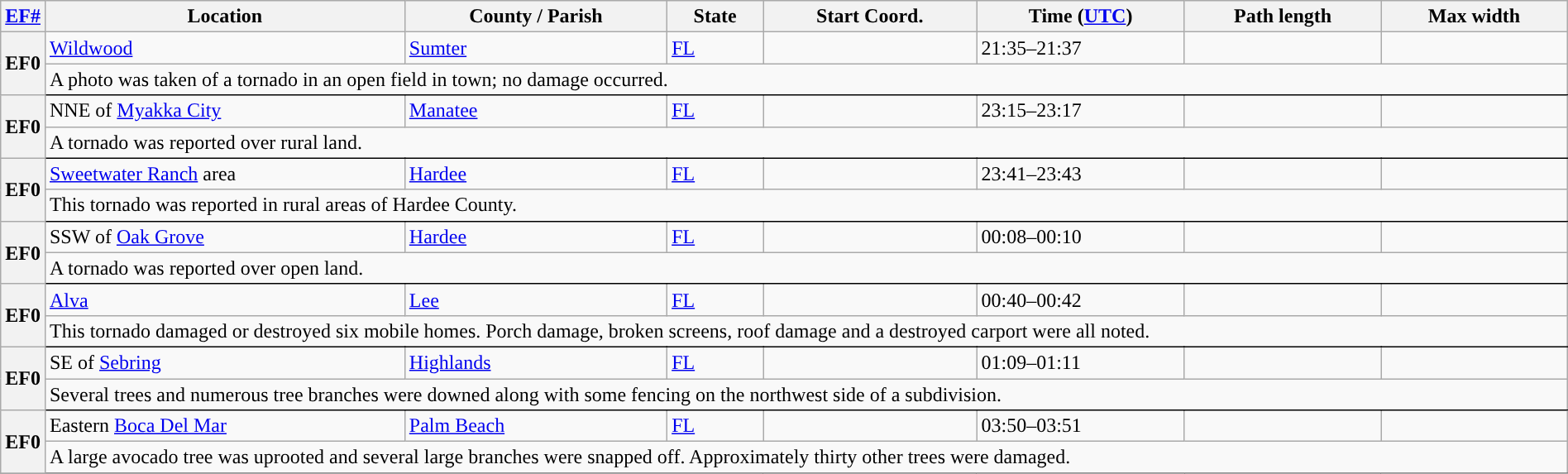<table class="wikitable sortable" style="width:100%;">
<tr>
<th scope="col" width="2%" align="center"><a href='#'>EF#</a></th>
<th scope="col" align="center" class="unsortable">Location</th>
<th scope="col" align="center" class="unsortable">County / Parish</th>
<th scope="col" align="center">State</th>
<th scope="col" align="center">Start Coord.</th>
<th scope="col" align="center">Time (<a href='#'>UTC</a>)</th>
<th scope="col" align="center">Path length</th>
<th scope="col" align="center">Max width</th>
</tr>
<tr>
<th scope="row" rowspan="2" style="background-color:#">EF0</th>
<td><a href='#'>Wildwood</a></td>
<td><a href='#'>Sumter</a></td>
<td><a href='#'>FL</a></td>
<td></td>
<td>21:35–21:37</td>
<td></td>
<td></td>
</tr>
<tr class="expand-child">
<td colspan="8" style=" border-bottom: 1px solid black;">A photo was taken of a tornado in an open field in town; no damage occurred.</td>
</tr>
<tr>
<th scope="row" rowspan="2" style="background-color:#">EF0</th>
<td>NNE of <a href='#'>Myakka City</a></td>
<td><a href='#'>Manatee</a></td>
<td><a href='#'>FL</a></td>
<td></td>
<td>23:15–23:17</td>
<td></td>
<td></td>
</tr>
<tr class="expand-child">
<td colspan="8" style=" border-bottom: 1px solid black;">A tornado was reported over rural land.</td>
</tr>
<tr>
<th scope="row" rowspan="2" style="background-color:#">EF0</th>
<td><a href='#'>Sweetwater Ranch</a> area</td>
<td><a href='#'>Hardee</a></td>
<td><a href='#'>FL</a></td>
<td></td>
<td>23:41–23:43</td>
<td></td>
<td></td>
</tr>
<tr class="expand-child">
<td colspan="8" style=" border-bottom: 1px solid black;">This tornado was reported in rural areas of Hardee County.</td>
</tr>
<tr>
<th scope="row" rowspan="2" style="background-color:#">EF0</th>
<td>SSW of <a href='#'>Oak Grove</a></td>
<td><a href='#'>Hardee</a></td>
<td><a href='#'>FL</a></td>
<td></td>
<td>00:08–00:10</td>
<td></td>
<td></td>
</tr>
<tr class="expand-child">
<td colspan="8" style=" border-bottom: 1px solid black;">A tornado was reported over open land.</td>
</tr>
<tr>
<th scope="row" rowspan="2" style="background-color:#">EF0</th>
<td><a href='#'>Alva</a></td>
<td><a href='#'>Lee</a></td>
<td><a href='#'>FL</a></td>
<td></td>
<td>00:40–00:42</td>
<td></td>
<td></td>
</tr>
<tr class="expand-child">
<td colspan="8" style=" border-bottom: 1px solid black;">This tornado damaged or destroyed six mobile homes. Porch damage, broken screens, roof damage and a destroyed carport were all noted.</td>
</tr>
<tr>
<th scope="row" rowspan="2" style="background-color:#">EF0</th>
<td>SE of <a href='#'>Sebring</a></td>
<td><a href='#'>Highlands</a></td>
<td><a href='#'>FL</a></td>
<td></td>
<td>01:09–01:11</td>
<td></td>
<td></td>
</tr>
<tr class="expand-child">
<td colspan="8" style=" border-bottom: 1px solid black;">Several trees and numerous tree branches were downed along with some fencing on the northwest side of a subdivision.</td>
</tr>
<tr>
<th scope="row" rowspan="2" style="background-color:#">EF0</th>
<td>Eastern <a href='#'>Boca Del Mar</a></td>
<td><a href='#'>Palm Beach</a></td>
<td><a href='#'>FL</a></td>
<td></td>
<td>03:50–03:51</td>
<td></td>
<td></td>
</tr>
<tr class="expand-child">
<td colspan="8" style=" border-bottom: 1px solid black;">A large avocado tree was uprooted and several large branches were snapped off. Approximately thirty other trees were damaged.</td>
</tr>
<tr>
</tr>
</table>
